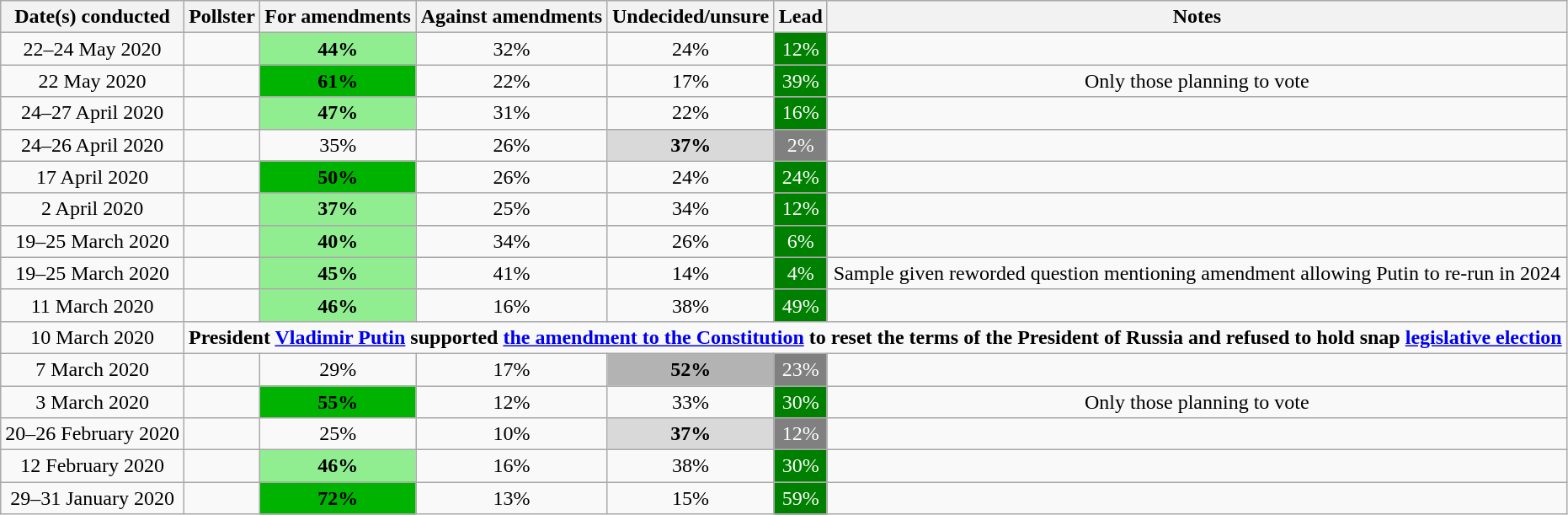<table class=wikitable style="text-align:center">
<tr>
<th>Date(s) conducted</th>
<th>Pollster</th>
<th>For amendments</th>
<th>Against amendments</th>
<th>Undecided/unsure</th>
<th>Lead</th>
<th>Notes</th>
</tr>
<tr>
<td>22–24 May 2020</td>
<td></td>
<td style="background:lightgreen;"><strong>44%</strong></td>
<td>32%</td>
<td>24%</td>
<td style="background:green; color:white;">12%</td>
<td></td>
</tr>
<tr>
<td>22 May 2020</td>
<td></td>
<td style="background:#00b300;"><strong>61%</strong></td>
<td>22%</td>
<td>17%</td>
<td style="background:green; color:white;">39%</td>
<td>Only those planning to vote</td>
</tr>
<tr>
<td>24–27 April 2020</td>
<td></td>
<td style="background:lightgreen;"><strong>47%</strong></td>
<td>31%</td>
<td>22%</td>
<td style="background:green; color:white;">16%</td>
<td></td>
</tr>
<tr>
<td>24–26 April 2020</td>
<td></td>
<td ">35%</td>
<td>26%</td>
<td style="background:#d9d9d9"><strong>37%</strong></td>
<td style="background:grey; color:white;">2%</td>
<td></td>
</tr>
<tr>
<td>17 April 2020</td>
<td></td>
<td style="background:#00b300;"><strong>50%</strong></td>
<td>26%</td>
<td>24%</td>
<td style="background:green; color:white;">24%</td>
<td></td>
</tr>
<tr>
<td>2 April 2020</td>
<td></td>
<td style="background:lightgreen;"><strong>37%</strong></td>
<td>25%</td>
<td>34%</td>
<td style="background:green; color:white;">12%</td>
<td></td>
</tr>
<tr>
<td>19–25 March 2020</td>
<td></td>
<td style="background:lightgreen;"><strong>40%</strong></td>
<td>34%</td>
<td>26%</td>
<td style="background:green; color:white;">6%</td>
<td></td>
</tr>
<tr>
<td>19–25 March 2020</td>
<td></td>
<td style="background:lightgreen;"><strong>45%</strong></td>
<td>41%</td>
<td>14%</td>
<td style="background:green; color:white;">4%</td>
<td>Sample given reworded question mentioning amendment allowing Putin to re-run in 2024</td>
</tr>
<tr>
<td>11 March 2020</td>
<td></td>
<td style="background:lightgreen;"><strong>46%</strong></td>
<td>16%</td>
<td>38%</td>
<td style="background:green; color:white;">49%</td>
<td></td>
</tr>
<tr>
<td>10 March 2020</td>
<td colspan=6><strong>President <a href='#'>Vladimir Putin</a> supported <a href='#'>the amendment to the Constitution</a> to reset the terms of the President of Russia and refused to hold snap <a href='#'>legislative election</a></strong></td>
</tr>
<tr>
<td>7 March 2020</td>
<td></td>
<td>29%</td>
<td>17%</td>
<td style="background:#b3b3b3;"><strong>52%</strong></td>
<td style="background:grey; color:white;">23%</td>
<td></td>
</tr>
<tr>
<td>3 March 2020</td>
<td></td>
<td style="background:#00b300;"><strong>55%</strong></td>
<td>12%</td>
<td>33%</td>
<td style="background:green; color:white;">30%</td>
<td>Only those planning to vote</td>
</tr>
<tr>
<td>20–26 February 2020</td>
<td></td>
<td>25%</td>
<td>10%</td>
<td style="background:#d9d9d9;"><strong>37%</strong></td>
<td style="background:grey; color:white;">12%</td>
<td></td>
</tr>
<tr>
<td>12 February 2020</td>
<td></td>
<td style="background:lightgreen;"><strong>46%</strong></td>
<td>16%</td>
<td>38%</td>
<td style="background:green; color:white;">30%</td>
<td></td>
</tr>
<tr>
<td>29–31 January 2020</td>
<td></td>
<td style="background:#00b300;"><strong>72%</strong></td>
<td>13%</td>
<td>15%</td>
<td style="background:green; color:white;">59%</td>
<td></td>
</tr>
</table>
